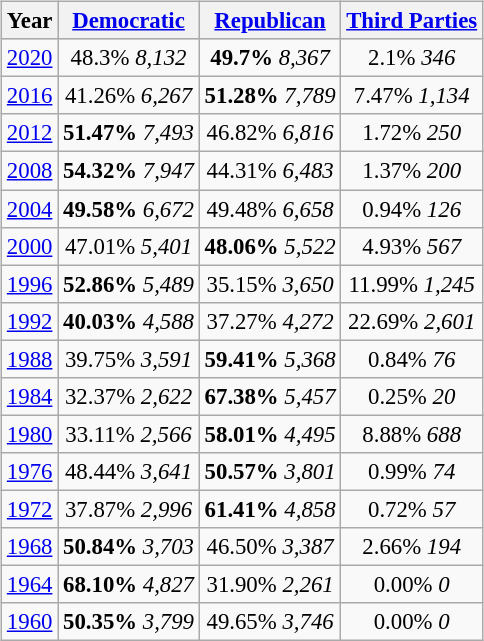<table class="wikitable" style="float:right; margin:1em; font-size:95%;">
<tr style="background:lightgrey;">
<th>Year</th>
<th><a href='#'>Democratic</a></th>
<th><a href='#'>Republican</a></th>
<th><a href='#'>Third Parties</a></th>
</tr>
<tr>
<td align="center" ><a href='#'>2020</a></td>
<td align="center" >48.3% <em>8,132</em></td>
<td align="center" ><strong>49.7%</strong> <em>8,367</em></td>
<td align="center" >2.1% <em>346</em></td>
</tr>
<tr>
<td align="center" ><a href='#'>2016</a></td>
<td align="center" >41.26% <em>6,267</em></td>
<td align="center" ><strong>51.28%</strong> <em>7,789</em></td>
<td align="center" >7.47% <em>1,134</em></td>
</tr>
<tr>
<td align="center" ><a href='#'>2012</a></td>
<td align="center" ><strong>51.47%</strong> <em>7,493</em></td>
<td align="center" >46.82% <em>6,816</em></td>
<td align="center" >1.72% <em>250</em></td>
</tr>
<tr>
<td align="center" ><a href='#'>2008</a></td>
<td align="center" ><strong>54.32%</strong> <em>7,947</em></td>
<td align="center" >44.31% <em>6,483</em></td>
<td align="center" >1.37% <em>200</em></td>
</tr>
<tr>
<td align="center" ><a href='#'>2004</a></td>
<td align="center" ><strong>49.58%</strong> <em>6,672</em></td>
<td align="center" >49.48% <em>6,658</em></td>
<td align="center" >0.94% <em>126</em></td>
</tr>
<tr>
<td align="center" ><a href='#'>2000</a></td>
<td align="center" >47.01% <em>5,401</em></td>
<td align="center" ><strong>48.06%</strong> <em>5,522</em></td>
<td align="center" >4.93% <em>567</em></td>
</tr>
<tr>
<td align="center" ><a href='#'>1996</a></td>
<td align="center" ><strong>52.86%</strong> <em>5,489</em></td>
<td align="center" >35.15% <em>3,650</em></td>
<td align="center" >11.99% <em>1,245</em></td>
</tr>
<tr>
<td align="center" ><a href='#'>1992</a></td>
<td align="center" ><strong>40.03%</strong> <em>4,588</em></td>
<td align="center" >37.27% <em>4,272</em></td>
<td align="center" >22.69% <em>2,601</em></td>
</tr>
<tr>
<td align="center" ><a href='#'>1988</a></td>
<td align="center" >39.75% <em>3,591</em></td>
<td align="center" ><strong>59.41%</strong> <em>5,368</em></td>
<td align="center" >0.84% <em>76</em></td>
</tr>
<tr>
<td align="center" ><a href='#'>1984</a></td>
<td align="center" >32.37% <em>2,622</em></td>
<td align="center" ><strong>67.38%</strong> <em>5,457</em></td>
<td align="center" >0.25% <em>20</em></td>
</tr>
<tr>
<td align="center" ><a href='#'>1980</a></td>
<td align="center" >33.11% <em>2,566</em></td>
<td align="center" ><strong>58.01%</strong> <em>4,495</em></td>
<td align="center" >8.88% <em>688</em></td>
</tr>
<tr>
<td align="center" ><a href='#'>1976</a></td>
<td align="center" >48.44% <em>3,641</em></td>
<td align="center" ><strong>50.57%</strong> <em>3,801</em></td>
<td align="center" >0.99% <em>74</em></td>
</tr>
<tr>
<td align="center" ><a href='#'>1972</a></td>
<td align="center" >37.87% <em>2,996</em></td>
<td align="center" ><strong>61.41%</strong> <em>4,858</em></td>
<td align="center" >0.72% <em>57</em></td>
</tr>
<tr>
<td align="center" ><a href='#'>1968</a></td>
<td align="center" ><strong>50.84%</strong> <em>3,703</em></td>
<td align="center" >46.50% <em>3,387</em></td>
<td align="center" >2.66% <em>194</em></td>
</tr>
<tr>
<td align="center" ><a href='#'>1964</a></td>
<td align="center" ><strong>68.10%</strong> <em>4,827</em></td>
<td align="center" >31.90% <em>2,261</em></td>
<td align="center" >0.00% <em>0</em></td>
</tr>
<tr>
<td align="center" ><a href='#'>1960</a></td>
<td align="center" ><strong>50.35%</strong> <em>3,799</em></td>
<td align="center" >49.65% <em>3,746</em></td>
<td align="center" >0.00% <em>0</em></td>
</tr>
</table>
